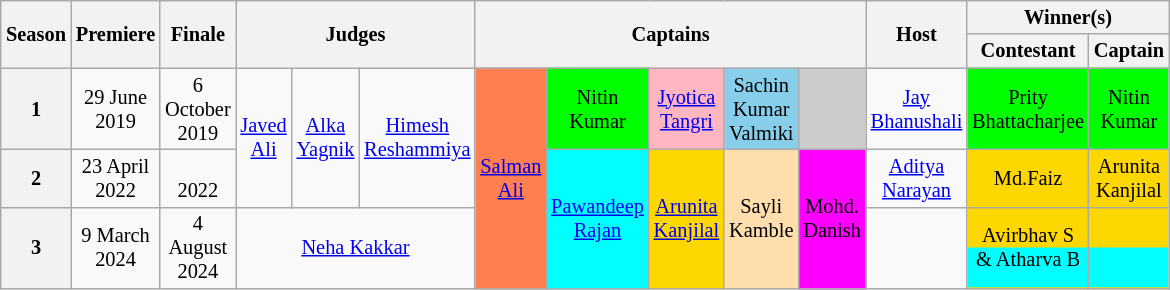<table class="wikitable" style="margin-left: auto; margin-right: auto; border: none; text-align:center; font-size:85%; width: 60%;">
<tr>
<th rowspan="2">Season</th>
<th rowspan="2">Premiere</th>
<th rowspan="2">Finale</th>
<th colspan="3" rowspan="2">Judges</th>
<th colspan="5" rowspan="2">Captains</th>
<th rowspan="2">Host</th>
<th colspan="2">Winner(s)</th>
</tr>
<tr>
<th>Contestant</th>
<th>Captain</th>
</tr>
<tr>
<th><strong>1</strong></th>
<td>29 June 2019</td>
<td>6 October 2019</td>
<td rowspan="2"><a href='#'>Javed Ali</a></td>
<td rowspan="2"><a href='#'>Alka Yagnik</a></td>
<td rowspan="2"><a href='#'>Himesh Reshammiya</a></td>
<td rowspan="3" style="background:#FF7F50;"><a href='#'>Salman Ali</a></td>
<td style="background:#00FF00;">Nitin Kumar</td>
<td style="background:#FFB6C1;"><a href='#'>Jyotica Tangri</a></td>
<td style="background:#87CEEB;">Sachin Kumar Valmiki</td>
<td bgcolor="#ccc"></td>
<td><a href='#'>Jay Bhanushali</a></td>
<td style="background: #00FF00;">Prity Bhattacharjee</td>
<td style="background:#00FF00;">Nitin Kumar</td>
</tr>
<tr>
<th><strong>2</strong></th>
<td>23 April 2022</td>
<td><br>2022</td>
<td rowspan="2" style="background:cyan;"><a href='#'>Pawandeep Rajan</a></td>
<td rowspan="2" style="background:gold;"><a href='#'>Arunita Kanjilal</a></td>
<td rowspan="2" style="background:navajowhite;">Sayli Kamble</td>
<td rowspan="2" style="background:magenta;">Mohd. Danish</td>
<td><a href='#'>Aditya Narayan</a></td>
<td style="background:gold;">Md.Faiz</td>
<td style="background:gold;">Arunita Kanjilal</td>
</tr>
<tr>
<th><strong>3</strong></th>
<td>9 March 2024</td>
<td>4 August 2024</td>
<td colspan="3"><a href='#'>Neha Kakkar</a></td>
<td></td>
<td style="background-image: linear-gradient( gold 50%,  cyan 50%);">Avirbhav S & Atharva B</td>
<td style="background-image: linear-gradient( gold 50%,  cyan 50%);"><br></td>
</tr>
</table>
